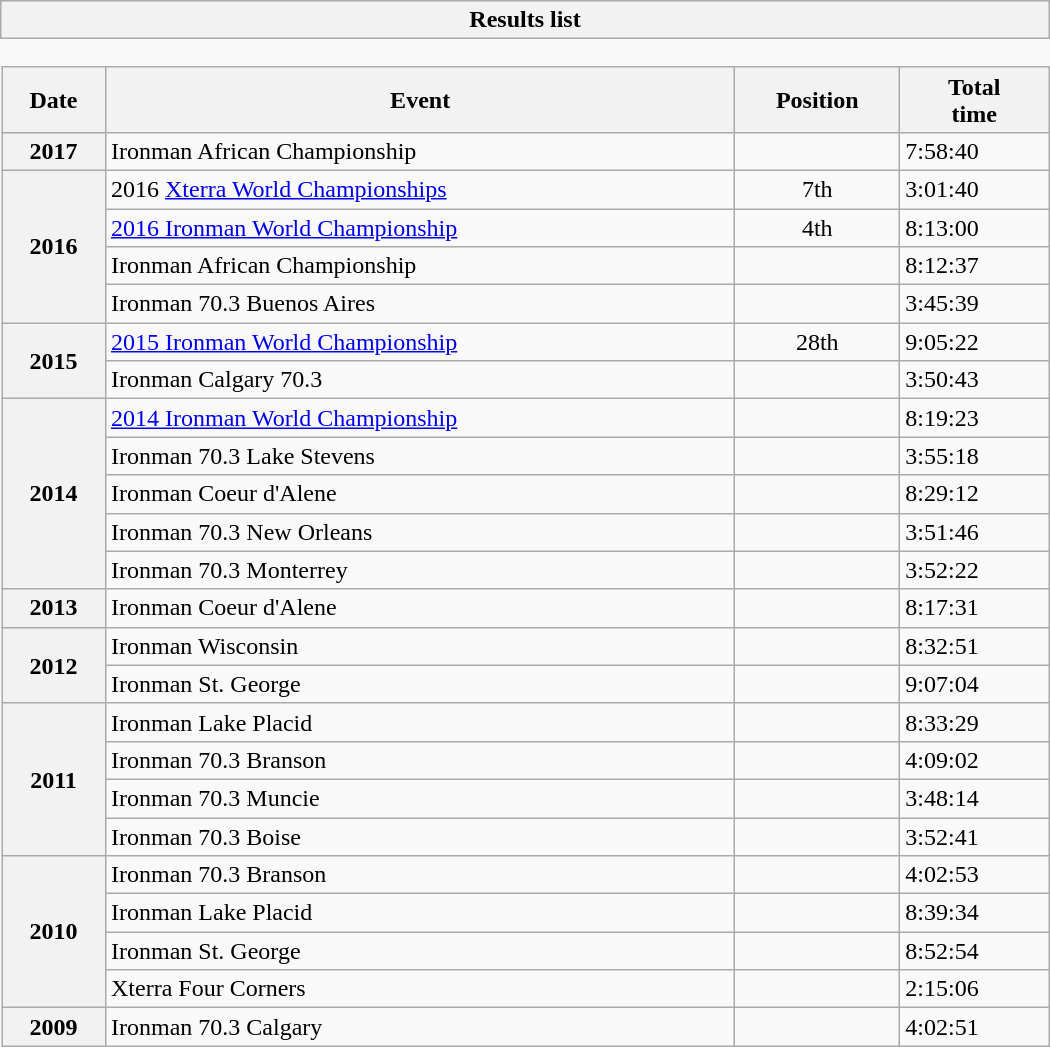<table class="wikitable collapsible uncollapsed" style="border:none; width:700px;">
<tr>
<th>Results list</th>
</tr>
<tr>
<td style="padding:0; border:none;"><br><table class="wikitable sortable" style="margin:0; width:100%;">
<tr>
<th>Date</th>
<th>Event</th>
<th>Position</th>
<th>Total<br>time</th>
</tr>
<tr>
<th scope="row;" align="center;">2017</th>
<td>Ironman African Championship</td>
<td align=center></td>
<td>7:58:40</td>
</tr>
<tr>
<th scope="row;" align="center;" rowspan="4">2016</th>
<td>2016 <a href='#'>Xterra World Championships</a></td>
<td align=center>7th</td>
<td>3:01:40</td>
</tr>
<tr>
<td><a href='#'>2016 Ironman World Championship</a></td>
<td align=center>4th</td>
<td>8:13:00</td>
</tr>
<tr>
<td>Ironman African Championship</td>
<td align=center></td>
<td>8:12:37</td>
</tr>
<tr>
<td>Ironman 70.3 Buenos Aires</td>
<td align=center></td>
<td>3:45:39</td>
</tr>
<tr>
<th scope="row;" align="center;" rowspan="2">2015</th>
<td><a href='#'>2015 Ironman World Championship</a></td>
<td align=center>28th</td>
<td>9:05:22</td>
</tr>
<tr>
<td>Ironman Calgary 70.3</td>
<td align=center></td>
<td>3:50:43</td>
</tr>
<tr>
<th scope="row;" align="center;" rowspan="5">2014</th>
<td><a href='#'>2014 Ironman World Championship</a></td>
<td align=center></td>
<td>8:19:23</td>
</tr>
<tr>
<td>Ironman 70.3 Lake Stevens</td>
<td align=center></td>
<td>3:55:18</td>
</tr>
<tr>
<td>Ironman Coeur d'Alene</td>
<td align=center></td>
<td>8:29:12</td>
</tr>
<tr>
<td>Ironman 70.3 New Orleans</td>
<td align=center></td>
<td>3:51:46</td>
</tr>
<tr>
<td>Ironman 70.3 Monterrey</td>
<td align=center></td>
<td>3:52:22</td>
</tr>
<tr>
<th scope="row;" align="center;">2013</th>
<td>Ironman Coeur d'Alene</td>
<td align=center></td>
<td>8:17:31</td>
</tr>
<tr>
<th scope="row;" align="center;" rowspan="2">2012</th>
<td>Ironman Wisconsin</td>
<td align=center></td>
<td>8:32:51</td>
</tr>
<tr>
<td>Ironman St. George</td>
<td align=center></td>
<td>9:07:04</td>
</tr>
<tr>
<th scope="row;" align="center;" rowspan="4">2011</th>
<td>Ironman Lake Placid</td>
<td align=center></td>
<td>8:33:29</td>
</tr>
<tr>
<td>Ironman 70.3 Branson</td>
<td align=center></td>
<td>4:09:02</td>
</tr>
<tr>
<td>Ironman 70.3 Muncie</td>
<td align=center></td>
<td>3:48:14</td>
</tr>
<tr>
<td>Ironman 70.3 Boise</td>
<td align=center></td>
<td>3:52:41</td>
</tr>
<tr>
<th scope="row;" align="center;" rowspan="4">2010</th>
<td>Ironman 70.3 Branson</td>
<td align=center></td>
<td>4:02:53</td>
</tr>
<tr>
<td>Ironman Lake Placid</td>
<td align=center></td>
<td>8:39:34</td>
</tr>
<tr>
<td>Ironman St. George</td>
<td align=center></td>
<td>8:52:54</td>
</tr>
<tr>
<td>Xterra Four Corners</td>
<td align=center></td>
<td>2:15:06</td>
</tr>
<tr>
<th scope="row;" align="center;">2009</th>
<td>Ironman 70.3 Calgary</td>
<td align=center></td>
<td>4:02:51</td>
</tr>
</table>
</td>
</tr>
</table>
